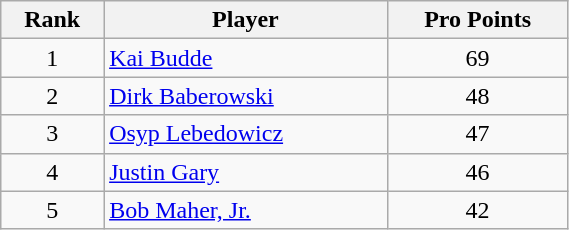<table class="wikitable" width=30%>
<tr>
<th>Rank</th>
<th>Player</th>
<th>Pro Points</th>
</tr>
<tr>
<td align=center>1</td>
<td> <a href='#'>Kai Budde</a></td>
<td align=center>69</td>
</tr>
<tr>
<td align=center>2</td>
<td> <a href='#'>Dirk Baberowski</a></td>
<td align=center>48</td>
</tr>
<tr>
<td align=center>3</td>
<td> <a href='#'>Osyp Lebedowicz</a></td>
<td align=center>47</td>
</tr>
<tr>
<td align=center>4</td>
<td> <a href='#'>Justin Gary</a></td>
<td align=center>46</td>
</tr>
<tr>
<td align=center>5</td>
<td> <a href='#'>Bob Maher, Jr.</a></td>
<td align=center>42</td>
</tr>
</table>
